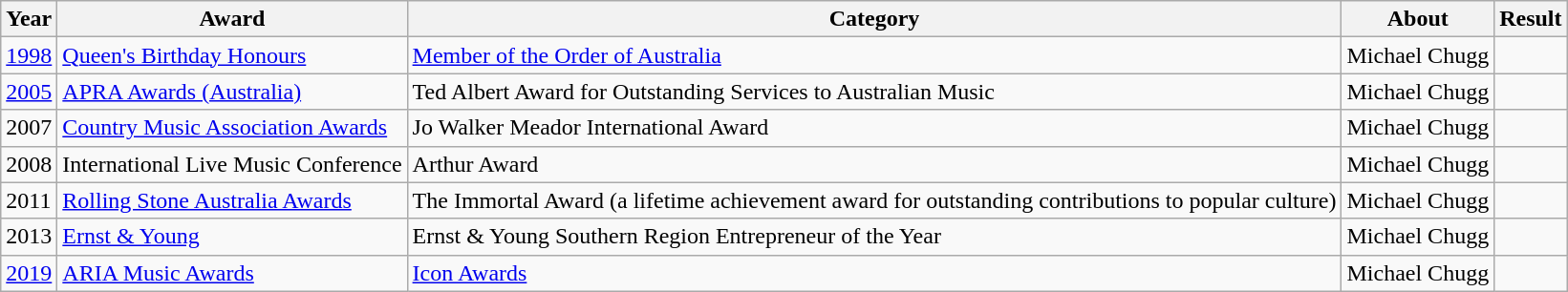<table class="wikitable">
<tr>
<th>Year</th>
<th>Award</th>
<th>Category</th>
<th>About</th>
<th>Result</th>
</tr>
<tr>
<td><a href='#'>1998</a></td>
<td><a href='#'>Queen's Birthday Honours</a></td>
<td><a href='#'>Member of the Order of Australia</a></td>
<td>Michael Chugg</td>
<td></td>
</tr>
<tr>
<td><a href='#'>2005</a></td>
<td><a href='#'>APRA Awards (Australia)</a></td>
<td>Ted Albert Award for Outstanding Services to Australian Music</td>
<td>Michael Chugg</td>
<td></td>
</tr>
<tr>
<td>2007</td>
<td><a href='#'>Country Music Association Awards</a></td>
<td>Jo Walker Meador International Award</td>
<td>Michael Chugg</td>
<td></td>
</tr>
<tr>
<td>2008</td>
<td>International Live Music Conference</td>
<td>Arthur Award</td>
<td>Michael Chugg</td>
<td></td>
</tr>
<tr>
<td>2011</td>
<td><a href='#'>Rolling Stone Australia Awards</a></td>
<td>The Immortal Award (a lifetime achievement award for outstanding contributions to popular culture)</td>
<td>Michael Chugg</td>
<td></td>
</tr>
<tr>
<td>2013</td>
<td><a href='#'>Ernst & Young</a></td>
<td>Ernst & Young Southern Region Entrepreneur of the Year</td>
<td>Michael Chugg</td>
<td></td>
</tr>
<tr>
<td><a href='#'>2019</a></td>
<td><a href='#'>ARIA Music Awards</a></td>
<td><a href='#'>Icon Awards</a></td>
<td>Michael Chugg</td>
<td></td>
</tr>
</table>
